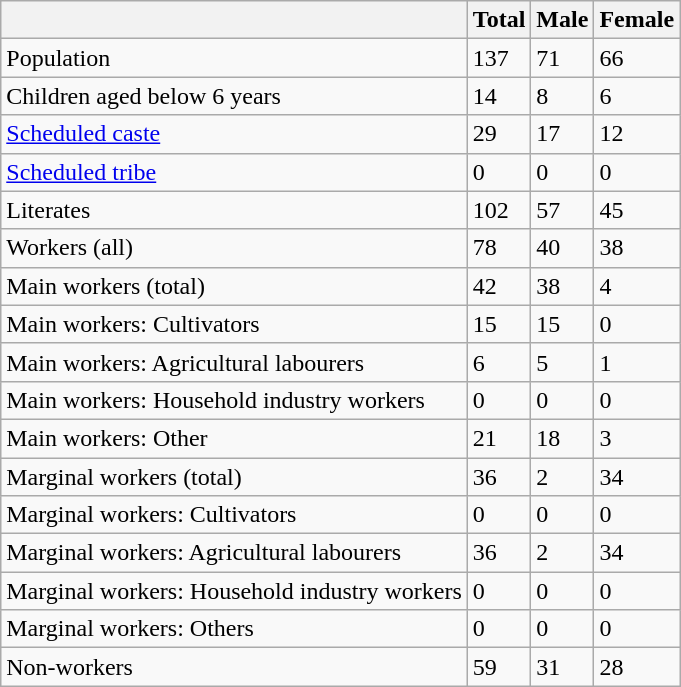<table class="wikitable sortable">
<tr>
<th></th>
<th>Total</th>
<th>Male</th>
<th>Female</th>
</tr>
<tr>
<td>Population</td>
<td>137</td>
<td>71</td>
<td>66</td>
</tr>
<tr>
<td>Children aged below 6 years</td>
<td>14</td>
<td>8</td>
<td>6</td>
</tr>
<tr>
<td><a href='#'>Scheduled caste</a></td>
<td>29</td>
<td>17</td>
<td>12</td>
</tr>
<tr>
<td><a href='#'>Scheduled tribe</a></td>
<td>0</td>
<td>0</td>
<td>0</td>
</tr>
<tr>
<td>Literates</td>
<td>102</td>
<td>57</td>
<td>45</td>
</tr>
<tr>
<td>Workers (all)</td>
<td>78</td>
<td>40</td>
<td>38</td>
</tr>
<tr>
<td>Main workers (total)</td>
<td>42</td>
<td>38</td>
<td>4</td>
</tr>
<tr>
<td>Main workers: Cultivators</td>
<td>15</td>
<td>15</td>
<td>0</td>
</tr>
<tr>
<td>Main workers: Agricultural labourers</td>
<td>6</td>
<td>5</td>
<td>1</td>
</tr>
<tr>
<td>Main workers: Household industry workers</td>
<td>0</td>
<td>0</td>
<td>0</td>
</tr>
<tr>
<td>Main workers: Other</td>
<td>21</td>
<td>18</td>
<td>3</td>
</tr>
<tr>
<td>Marginal workers (total)</td>
<td>36</td>
<td>2</td>
<td>34</td>
</tr>
<tr>
<td>Marginal workers: Cultivators</td>
<td>0</td>
<td>0</td>
<td>0</td>
</tr>
<tr>
<td>Marginal workers: Agricultural labourers</td>
<td>36</td>
<td>2</td>
<td>34</td>
</tr>
<tr>
<td>Marginal workers: Household industry workers</td>
<td>0</td>
<td>0</td>
<td>0</td>
</tr>
<tr>
<td>Marginal workers: Others</td>
<td>0</td>
<td>0</td>
<td>0</td>
</tr>
<tr>
<td>Non-workers</td>
<td>59</td>
<td>31</td>
<td>28</td>
</tr>
</table>
